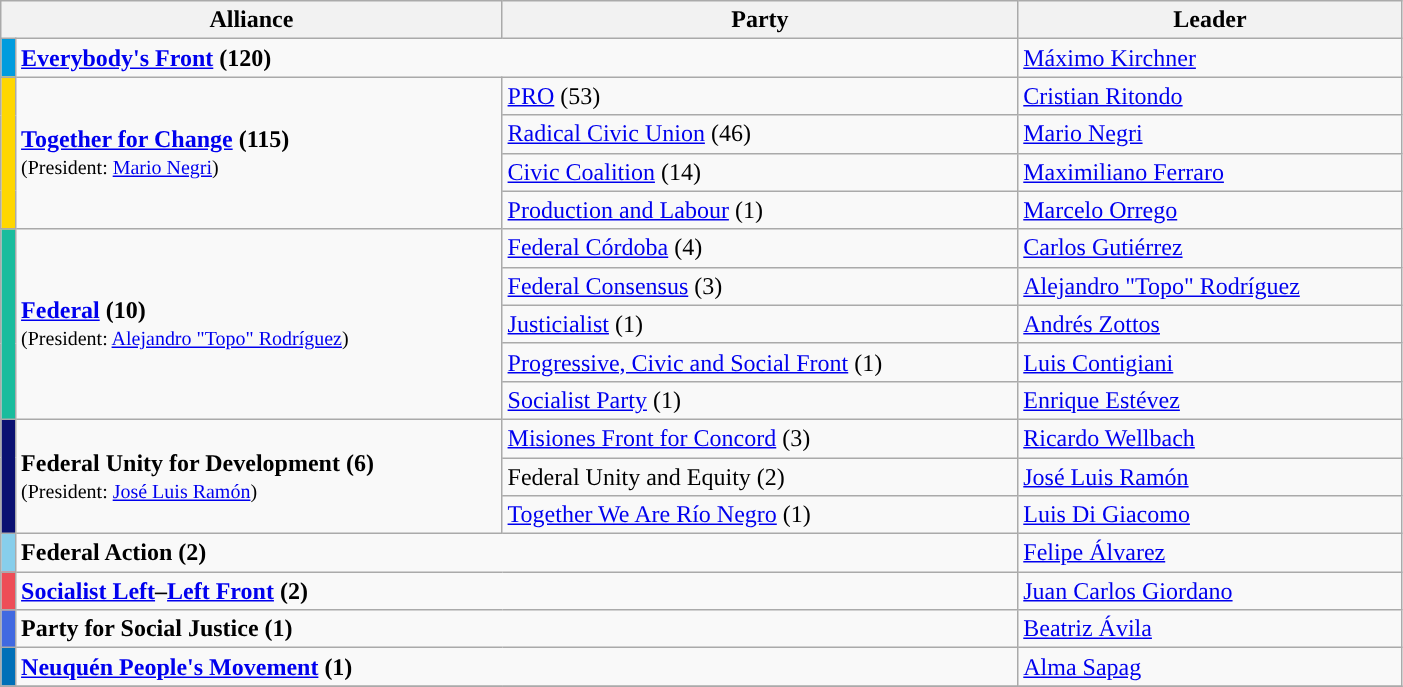<table class="wikitable" width="74%">
<tr>
<th colspan="2">Alliance</th>
<th>Party</th>
<th>Leader</th>
</tr>
<tr>
<td bgcolor="#009cde"></td>
<td colspan=2><strong><a href='#'>Everybody's Front</a> (120)</strong></td>
<td><a href='#'>Máximo Kirchner</a></td>
</tr>
<tr>
<td bgcolor="#ffd700" rowspan="4"></td>
<td rowspan=4><strong><a href='#'>Together for Change</a> (115)</strong><br><small>(President: <a href='#'>Mario Negri</a>)</small></td>
<td><a href='#'>PRO</a> (53)</td>
<td><a href='#'>Cristian Ritondo</a></td>
</tr>
<tr>
<td><a href='#'>Radical Civic Union</a> (46)</td>
<td><a href='#'>Mario Negri</a></td>
</tr>
<tr>
<td><a href='#'>Civic Coalition</a> (14)</td>
<td><a href='#'>Maximiliano Ferraro</a></td>
</tr>
<tr>
<td><a href='#'>Production and Labour</a>  (1)</td>
<td><a href='#'>Marcelo Orrego</a></td>
</tr>
<tr>
<td rowspan=5 bgcolor=#19bc9d></td>
<td rowspan=5><strong><a href='#'>Federal</a> (10)</strong><br><small>(President: <a href='#'>Alejandro "Topo" Rodríguez</a>)</small></td>
<td><a href='#'>Federal Córdoba</a> (4)</td>
<td><a href='#'>Carlos Gutiérrez</a></td>
</tr>
<tr>
<td><a href='#'>Federal Consensus</a> (3)</td>
<td><a href='#'>Alejandro "Topo" Rodríguez</a></td>
</tr>
<tr>
<td><a href='#'>Justicialist</a> (1)</td>
<td><a href='#'>Andrés Zottos</a></td>
</tr>
<tr>
<td><a href='#'>Progressive, Civic and Social Front</a> (1)</td>
<td><a href='#'>Luis Contigiani</a></td>
</tr>
<tr>
<td><a href='#'>Socialist Party</a> (1)</td>
<td><a href='#'>Enrique Estévez</a></td>
</tr>
<tr>
<td rowspan=3 bgcolor=#0a1172></td>
<td rowspan=3><strong>Federal Unity for Development (6)</strong><br><small>(President: <a href='#'>José Luis Ramón</a>)</small></td>
<td><a href='#'>Misiones Front for Concord</a> (3)</td>
<td><a href='#'>Ricardo Wellbach</a></td>
</tr>
<tr>
<td>Federal Unity and Equity (2)</td>
<td><a href='#'>José Luis Ramón</a></td>
</tr>
<tr>
<td><a href='#'>Together We Are Río Negro</a> (1)</td>
<td><a href='#'>Luis Di Giacomo</a></td>
</tr>
<tr>
<td bgcolor=#87CEEB></td>
<td colspan=2><strong>Federal Action (2)</strong></td>
<td><a href='#'>Felipe Álvarez</a></td>
</tr>
<tr>
<td bgcolor=#ed4d57></td>
<td colspan=2><strong><a href='#'>Socialist Left</a>–<a href='#'>Left Front</a> (2)</strong></td>
<td><a href='#'>Juan Carlos Giordano</a></td>
</tr>
<tr>
<td bgcolor=#4169E1></td>
<td colspan=2><strong>Party for Social Justice (1)</strong></td>
<td><a href='#'>Beatriz Ávila</a></td>
</tr>
<tr>
<td bgcolor=#0070b8></td>
<td colspan=2><strong><a href='#'>Neuquén People's Movement</a> (1)</strong></td>
<td><a href='#'>Alma Sapag</a></td>
</tr>
<tr>
</tr>
</table>
